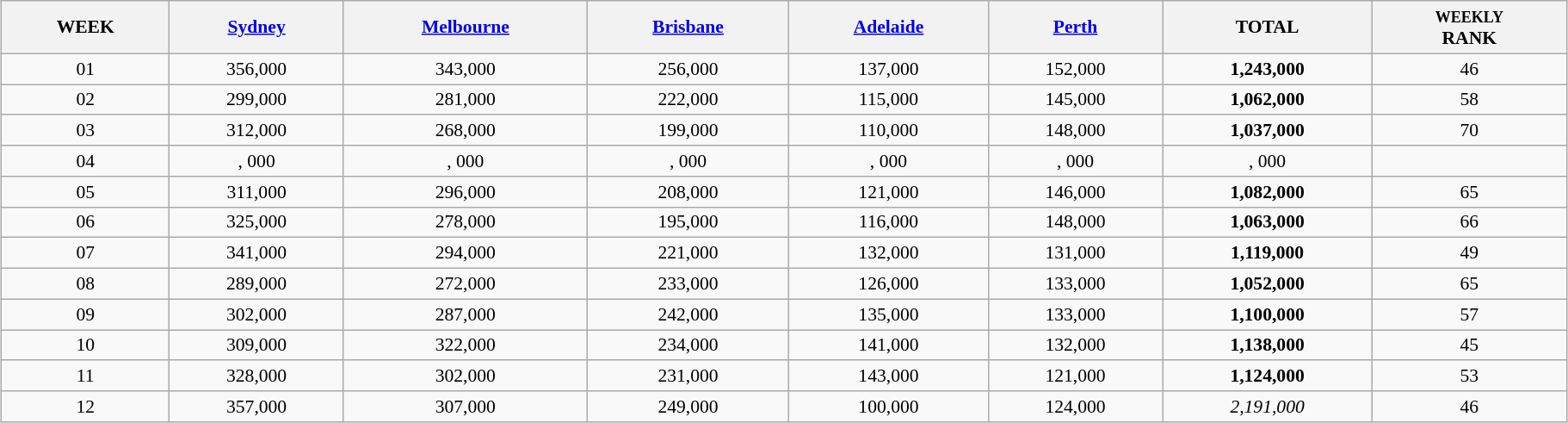<table class="wikitable" style="font-size:90%; text-align:center; width: 96%; margin-left: auto; margin-right: auto;">
<tr>
<th>WEEK</th>
<th><a href='#'>Sydney</a></th>
<th><a href='#'>Melbourne</a></th>
<th><a href='#'>Brisbane</a></th>
<th><a href='#'>Adelaide</a></th>
<th><a href='#'>Perth</a></th>
<th>TOTAL</th>
<th><small>WEEKLY</small><br>RANK</th>
</tr>
<tr>
<td>01</td>
<td>356,000</td>
<td>343,000</td>
<td>256,000</td>
<td>137,000</td>
<td>152,000</td>
<td><strong>1,243,000</strong></td>
<td>46</td>
</tr>
<tr>
<td>02</td>
<td>299,000</td>
<td>281,000</td>
<td>222,000</td>
<td>115,000</td>
<td>145,000</td>
<td><strong>1,062,000</strong></td>
<td>58</td>
</tr>
<tr>
<td>03</td>
<td>312,000</td>
<td>268,000</td>
<td>199,000</td>
<td>110,000</td>
<td>148,000</td>
<td><strong>1,037,000</strong></td>
<td>70</td>
</tr>
<tr>
<td>04</td>
<td>, 000</td>
<td>, 000</td>
<td>, 000</td>
<td>, 000</td>
<td>, 000</td>
<td>, 000</td>
<td></td>
</tr>
<tr>
<td>05</td>
<td>311,000</td>
<td>296,000</td>
<td>208,000</td>
<td>121,000</td>
<td>146,000</td>
<td><strong>1,082,000</strong></td>
<td>65</td>
</tr>
<tr>
<td>06</td>
<td>325,000</td>
<td>278,000</td>
<td>195,000</td>
<td>116,000</td>
<td>148,000</td>
<td><strong>1,063,000</strong></td>
<td>66</td>
</tr>
<tr>
<td>07</td>
<td>341,000</td>
<td>294,000</td>
<td>221,000</td>
<td>132,000</td>
<td>131,000</td>
<td><strong>1,119,000</strong></td>
<td>49</td>
</tr>
<tr>
<td>08</td>
<td>289,000</td>
<td>272,000</td>
<td>233,000</td>
<td>126,000</td>
<td>133,000</td>
<td><strong>1,052,000</strong></td>
<td>65</td>
</tr>
<tr>
<td>09</td>
<td>302,000</td>
<td>287,000</td>
<td>242,000</td>
<td>135,000</td>
<td>133,000</td>
<td><strong>1,100,000</strong></td>
<td>57</td>
</tr>
<tr>
<td>10</td>
<td>309,000</td>
<td>322,000</td>
<td>234,000</td>
<td>141,000</td>
<td>132,000</td>
<td><strong>1,138,000</strong></td>
<td>45</td>
</tr>
<tr>
<td>11</td>
<td>328,000</td>
<td>302,000</td>
<td>231,000</td>
<td>143,000</td>
<td>121,000</td>
<td><strong>1,124,000</strong></td>
<td>53</td>
</tr>
<tr>
<td>12</td>
<td>357,000</td>
<td>307,000</td>
<td>249,000</td>
<td>100,000</td>
<td>124,000</td>
<td><em>2,191,000<strong></td>
<td>46</td>
</tr>
</table>
